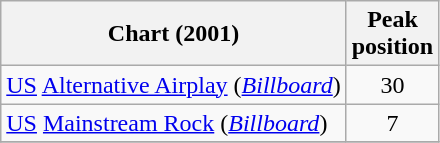<table class="wikitable">
<tr>
<th>Chart (2001)</th>
<th>Peak<br>position</th>
</tr>
<tr>
<td><a href='#'>US</a> <a href='#'>Alternative Airplay</a> (<em><a href='#'>Billboard</a></em>)</td>
<td align="center">30</td>
</tr>
<tr>
<td><a href='#'>US</a> <a href='#'>Mainstream Rock</a> (<em><a href='#'>Billboard</a></em>)</td>
<td align="center">7</td>
</tr>
<tr>
</tr>
</table>
